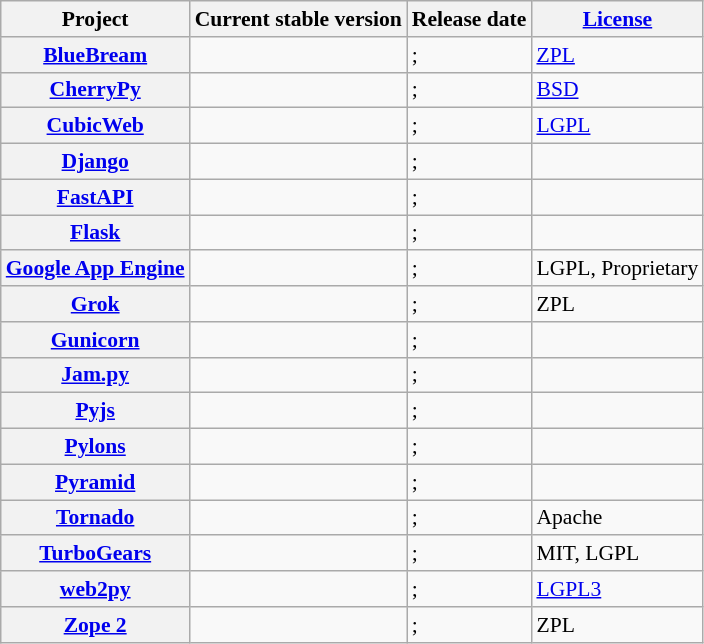<table class="wikitable sortable sort-under" style="font-size: 90%">
<tr>
<th>Project</th>
<th>Current stable version</th>
<th>Release date</th>
<th><a href='#'>License</a></th>
</tr>
<tr>
<th><a href='#'>BlueBream</a></th>
<td></td>
<td>; </td>
<td><a href='#'>ZPL</a></td>
</tr>
<tr>
<th><a href='#'>CherryPy</a></th>
<td></td>
<td>; </td>
<td><a href='#'>BSD</a></td>
</tr>
<tr>
<th><a href='#'>CubicWeb</a></th>
<td></td>
<td>; </td>
<td><a href='#'>LGPL</a></td>
</tr>
<tr>
<th><a href='#'>Django</a></th>
<td></td>
<td>; </td>
<td></td>
</tr>
<tr>
<th><a href='#'>FastAPI</a></th>
<td></td>
<td>; </td>
<td></td>
</tr>
<tr>
<th><a href='#'>Flask</a></th>
<td></td>
<td>; </td>
<td></td>
</tr>
<tr>
<th><a href='#'>Google App Engine</a></th>
<td></td>
<td>; </td>
<td>LGPL, Proprietary</td>
</tr>
<tr>
<th><a href='#'>Grok</a></th>
<td></td>
<td>; </td>
<td>ZPL</td>
</tr>
<tr>
<th><a href='#'>Gunicorn</a></th>
<td></td>
<td>; </td>
<td></td>
</tr>
<tr>
<th><a href='#'>Jam.py</a></th>
<td></td>
<td>; </td>
<td></td>
</tr>
<tr>
<th><a href='#'>Pyjs</a></th>
<td></td>
<td>; </td>
<td></td>
</tr>
<tr>
<th><a href='#'>Pylons</a></th>
<td></td>
<td>; </td>
<td></td>
</tr>
<tr>
<th><a href='#'>Pyramid</a></th>
<td></td>
<td>; </td>
<td></td>
</tr>
<tr>
<th><a href='#'>Tornado</a></th>
<td></td>
<td>; </td>
<td>Apache</td>
</tr>
<tr>
<th><a href='#'>TurboGears</a></th>
<td></td>
<td>; </td>
<td>MIT, LGPL</td>
</tr>
<tr>
<th><a href='#'>web2py</a></th>
<td></td>
<td>; </td>
<td><a href='#'>LGPL3</a></td>
</tr>
<tr>
<th><a href='#'>Zope 2</a></th>
<td></td>
<td>; </td>
<td>ZPL</td>
</tr>
</table>
